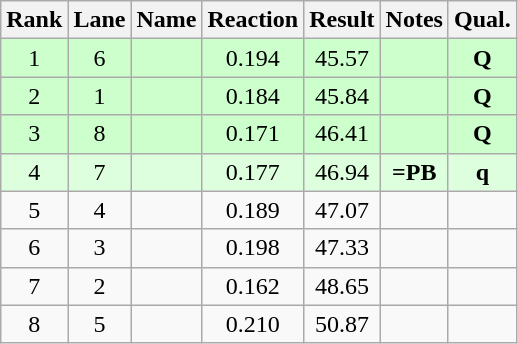<table class="wikitable sortable" style="text-align:center">
<tr>
<th>Rank</th>
<th>Lane</th>
<th>Name</th>
<th>Reaction</th>
<th>Result</th>
<th>Notes</th>
<th>Qual.</th>
</tr>
<tr style="background:#cfc;">
<td>1</td>
<td>6</td>
<td align="left"></td>
<td>0.194</td>
<td>45.57</td>
<td></td>
<td><strong>Q</strong></td>
</tr>
<tr style="background:#cfc;">
<td>2</td>
<td>1</td>
<td align="left"></td>
<td>0.184</td>
<td>45.84</td>
<td></td>
<td><strong>Q</strong></td>
</tr>
<tr style="background:#cfc;">
<td>3</td>
<td>8</td>
<td align="left"></td>
<td>0.171</td>
<td>46.41</td>
<td></td>
<td><strong>Q</strong></td>
</tr>
<tr style="background:#dfd;">
<td>4</td>
<td>7</td>
<td align="left"></td>
<td>0.177</td>
<td>46.94</td>
<td><strong>=PB</strong></td>
<td><strong>q</strong></td>
</tr>
<tr>
<td>5</td>
<td>4</td>
<td align="left"></td>
<td>0.189</td>
<td>47.07</td>
<td></td>
<td></td>
</tr>
<tr>
<td>6</td>
<td>3</td>
<td align="left"></td>
<td>0.198</td>
<td>47.33</td>
<td></td>
<td></td>
</tr>
<tr>
<td>7</td>
<td>2</td>
<td align="left"></td>
<td>0.162</td>
<td>48.65</td>
<td></td>
<td></td>
</tr>
<tr>
<td>8</td>
<td>5</td>
<td align="left"></td>
<td>0.210</td>
<td>50.87</td>
<td></td>
<td></td>
</tr>
</table>
